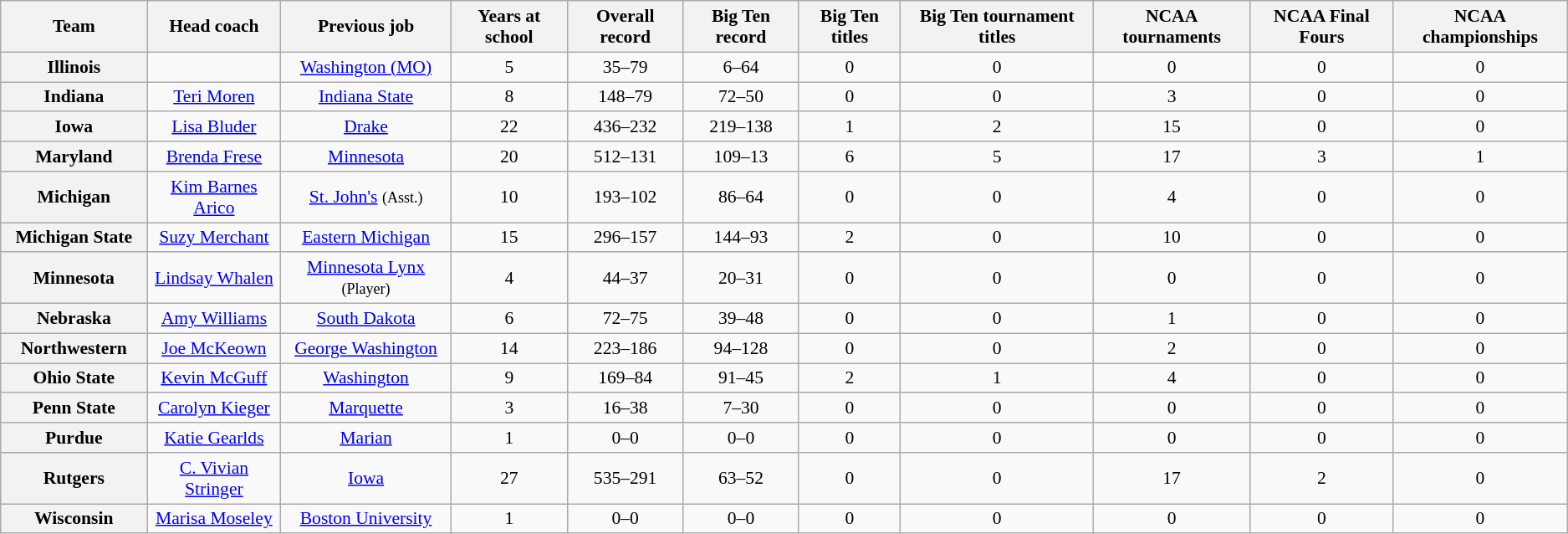<table class="wikitable sortable" style="text-align: center;font-size:90%;">
<tr>
<th width="110">Team</th>
<th>Head coach</th>
<th>Previous job</th>
<th>Years at school</th>
<th>Overall record</th>
<th>Big Ten record</th>
<th>Big Ten titles</th>
<th>Big Ten tournament titles</th>
<th>NCAA tournaments</th>
<th>NCAA Final Fours</th>
<th>NCAA championships</th>
</tr>
<tr>
<th style=>Illinois</th>
<td></td>
<td><a href='#'>Washington (MO)</a></td>
<td>5</td>
<td>35–79</td>
<td>6–64</td>
<td>0</td>
<td>0</td>
<td>0</td>
<td>0</td>
<td>0</td>
</tr>
<tr>
<th style=>Indiana</th>
<td><a href='#'>Teri Moren</a></td>
<td><a href='#'>Indiana State</a></td>
<td>8</td>
<td>148–79</td>
<td>72–50</td>
<td>0</td>
<td>0</td>
<td>3</td>
<td>0</td>
<td>0</td>
</tr>
<tr>
<th style=>Iowa</th>
<td><a href='#'>Lisa Bluder</a></td>
<td><a href='#'>Drake</a></td>
<td>22</td>
<td>436–232</td>
<td>219–138</td>
<td>1</td>
<td>2</td>
<td>15</td>
<td>0</td>
<td>0</td>
</tr>
<tr>
<th style=>Maryland</th>
<td><a href='#'>Brenda Frese</a></td>
<td><a href='#'>Minnesota</a></td>
<td>20</td>
<td>512–131</td>
<td>109–13</td>
<td>6</td>
<td>5</td>
<td>17</td>
<td>3</td>
<td>1</td>
</tr>
<tr>
<th style=>Michigan</th>
<td><a href='#'>Kim Barnes Arico</a></td>
<td><a href='#'>St. John's</a> <small>(Asst.)</small></td>
<td>10</td>
<td>193–102</td>
<td>86–64</td>
<td>0</td>
<td>0</td>
<td>4</td>
<td>0</td>
<td>0</td>
</tr>
<tr>
<th style=>Michigan State</th>
<td><a href='#'>Suzy Merchant</a></td>
<td><a href='#'>Eastern Michigan</a></td>
<td>15</td>
<td>296–157</td>
<td>144–93</td>
<td>2</td>
<td>0</td>
<td>10</td>
<td>0</td>
<td>0</td>
</tr>
<tr>
<th style=>Minnesota</th>
<td><a href='#'>Lindsay Whalen</a></td>
<td><a href='#'>Minnesota Lynx</a> <small>(Player)</small></td>
<td>4</td>
<td>44–37</td>
<td>20–31</td>
<td>0</td>
<td>0</td>
<td>0</td>
<td>0</td>
<td>0</td>
</tr>
<tr>
<th style=>Nebraska</th>
<td><a href='#'>Amy Williams</a></td>
<td><a href='#'>South Dakota</a></td>
<td>6</td>
<td>72–75</td>
<td>39–48</td>
<td>0</td>
<td>0</td>
<td>1</td>
<td>0</td>
<td>0</td>
</tr>
<tr>
<th style=>Northwestern</th>
<td><a href='#'>Joe McKeown</a></td>
<td><a href='#'>George Washington</a></td>
<td>14</td>
<td>223–186</td>
<td>94–128</td>
<td>0</td>
<td>0</td>
<td>2</td>
<td>0</td>
<td>0</td>
</tr>
<tr>
<th style=>Ohio State</th>
<td><a href='#'>Kevin McGuff</a></td>
<td><a href='#'>Washington</a></td>
<td>9</td>
<td>169–84</td>
<td>91–45</td>
<td>2</td>
<td>1</td>
<td>4</td>
<td>0</td>
<td>0</td>
</tr>
<tr>
<th style=>Penn State</th>
<td><a href='#'>Carolyn Kieger</a></td>
<td><a href='#'>Marquette</a></td>
<td>3</td>
<td>16–38</td>
<td>7–30</td>
<td>0</td>
<td>0</td>
<td>0</td>
<td>0</td>
<td>0</td>
</tr>
<tr>
<th style=>Purdue</th>
<td><a href='#'>Katie Gearlds</a></td>
<td><a href='#'>Marian</a></td>
<td>1</td>
<td>0–0</td>
<td>0–0</td>
<td>0</td>
<td>0</td>
<td>0</td>
<td>0</td>
<td>0</td>
</tr>
<tr>
<th style=>Rutgers</th>
<td><a href='#'>C. Vivian Stringer</a></td>
<td><a href='#'>Iowa</a></td>
<td>27</td>
<td>535–291</td>
<td>63–52</td>
<td>0</td>
<td>0</td>
<td>17</td>
<td>2</td>
<td>0</td>
</tr>
<tr>
<th style=>Wisconsin</th>
<td><a href='#'>Marisa Moseley</a></td>
<td><a href='#'>Boston University</a></td>
<td>1</td>
<td>0–0</td>
<td>0–0</td>
<td>0</td>
<td>0</td>
<td>0</td>
<td>0</td>
<td>0</td>
</tr>
</table>
